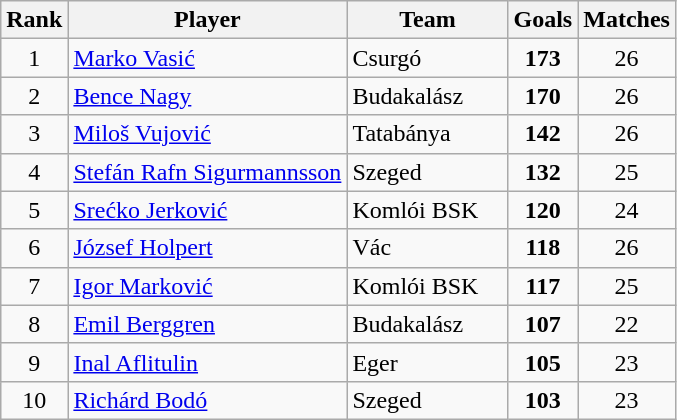<table class="wikitable" style="text-align:center">
<tr>
<th>Rank</th>
<th>Player</th>
<th width="100">Team</th>
<th>Goals</th>
<th>Matches</th>
</tr>
<tr>
<td rowspan="1">1</td>
<td align="left"> <a href='#'>Marko Vasić</a></td>
<td align="left">Csurgó</td>
<td><strong>173</strong></td>
<td>26</td>
</tr>
<tr>
<td rowspan="1">2</td>
<td align="left"> <a href='#'>Bence Nagy</a></td>
<td align="left">Budakalász</td>
<td><strong>170</strong></td>
<td>26</td>
</tr>
<tr>
<td rowspan="1">3</td>
<td align="left"> <a href='#'>Miloš Vujović</a></td>
<td align="left">Tatabánya</td>
<td><strong>142</strong></td>
<td>26</td>
</tr>
<tr>
<td rowspan="1">4</td>
<td align="left"> <a href='#'>Stefán Rafn Sigurmannsson</a></td>
<td align="left">Szeged</td>
<td><strong>132</strong></td>
<td>25</td>
</tr>
<tr>
<td rowspan="1">5</td>
<td align="left"> <a href='#'>Srećko Jerković</a></td>
<td align="left">Komlói BSK</td>
<td><strong>120</strong></td>
<td>24</td>
</tr>
<tr>
<td rowspan="1">6</td>
<td align="left"> <a href='#'>József Holpert</a></td>
<td align="left">Vác</td>
<td><strong>118</strong></td>
<td>26</td>
</tr>
<tr>
<td rowspan="1">7</td>
<td align="left"> <a href='#'>Igor Marković</a></td>
<td align="left">Komlói BSK</td>
<td><strong>117</strong></td>
<td>25</td>
</tr>
<tr>
<td rowspan="1">8</td>
<td align="left"> <a href='#'>Emil Berggren</a></td>
<td align="left">Budakalász</td>
<td><strong>107</strong></td>
<td>22</td>
</tr>
<tr>
<td rowspan="1">9</td>
<td align="left"> <a href='#'>Inal Aflitulin</a></td>
<td align="left">Eger</td>
<td><strong>105</strong></td>
<td>23</td>
</tr>
<tr>
<td rowspan="1">10</td>
<td align="left"> <a href='#'>Richárd Bodó</a></td>
<td align="left">Szeged</td>
<td><strong>103</strong></td>
<td>23</td>
</tr>
</table>
